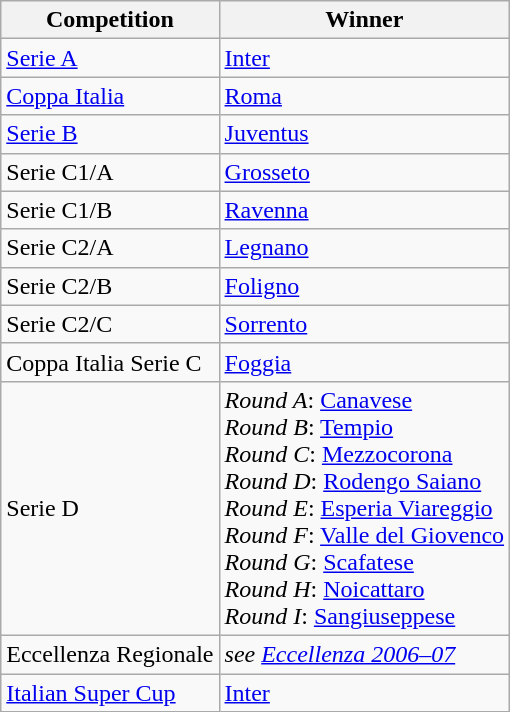<table class="wikitable">
<tr>
<th>Competition</th>
<th>Winner</th>
</tr>
<tr>
<td><a href='#'>Serie A</a></td>
<td><a href='#'>Inter</a></td>
</tr>
<tr>
<td><a href='#'>Coppa Italia</a></td>
<td><a href='#'>Roma</a></td>
</tr>
<tr>
<td><a href='#'>Serie B</a></td>
<td><a href='#'>Juventus</a></td>
</tr>
<tr>
<td>Serie C1/A</td>
<td><a href='#'>Grosseto</a></td>
</tr>
<tr>
<td>Serie C1/B</td>
<td><a href='#'>Ravenna</a></td>
</tr>
<tr>
<td>Serie C2/A</td>
<td><a href='#'>Legnano</a></td>
</tr>
<tr>
<td>Serie C2/B</td>
<td><a href='#'>Foligno</a></td>
</tr>
<tr>
<td>Serie C2/C</td>
<td><a href='#'>Sorrento</a></td>
</tr>
<tr>
<td>Coppa Italia Serie C</td>
<td><a href='#'>Foggia</a></td>
</tr>
<tr>
<td>Serie D</td>
<td><em>Round A</em>: <a href='#'>Canavese</a><br><em>Round B</em>: <a href='#'>Tempio</a><br><em>Round C</em>: <a href='#'>Mezzocorona</a><br><em>Round D</em>: <a href='#'>Rodengo Saiano</a><br><em>Round E</em>: <a href='#'>Esperia Viareggio</a><br><em>Round F</em>: <a href='#'>Valle del Giovenco</a><br><em>Round G</em>: <a href='#'>Scafatese</a><br><em>Round H</em>: <a href='#'>Noicattaro</a><br><em>Round I</em>: <a href='#'>Sangiuseppese</a></td>
</tr>
<tr>
<td>Eccellenza Regionale</td>
<td><em>see <a href='#'>Eccellenza 2006–07</a></em></td>
</tr>
<tr>
<td><a href='#'>Italian Super Cup</a></td>
<td><a href='#'>Inter</a></td>
</tr>
</table>
